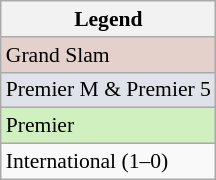<table class="wikitable" style="font-size:90%">
<tr>
<th>Legend</th>
</tr>
<tr>
<td bgcolor=e5d1cb>Grand Slam</td>
</tr>
<tr>
<td bgcolor=dfe2e9>Premier M & Premier 5</td>
</tr>
<tr>
<td bgcolor=d0f0c0>Premier</td>
</tr>
<tr>
<td>International (1–0)</td>
</tr>
</table>
